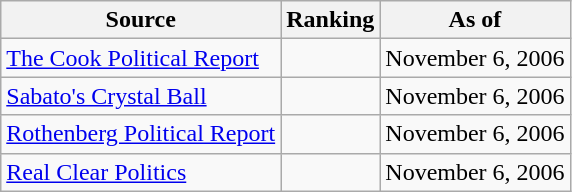<table class="wikitable" style="text-align:center">
<tr>
<th>Source</th>
<th>Ranking</th>
<th>As of</th>
</tr>
<tr>
<td align=left><a href='#'>The Cook Political Report</a></td>
<td></td>
<td>November 6, 2006</td>
</tr>
<tr>
<td align=left><a href='#'>Sabato's Crystal Ball</a></td>
<td></td>
<td>November 6, 2006</td>
</tr>
<tr>
<td align=left><a href='#'>Rothenberg Political Report</a></td>
<td></td>
<td>November 6, 2006</td>
</tr>
<tr>
<td align=left><a href='#'>Real Clear Politics</a></td>
<td></td>
<td>November 6, 2006</td>
</tr>
</table>
